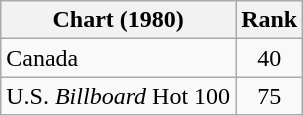<table class="wikitable">
<tr>
<th align="left">Chart (1980)</th>
<th style="text-align:center;">Rank</th>
</tr>
<tr>
<td>Canada</td>
<td style="text-align:center;">40</td>
</tr>
<tr>
<td>U.S. <em>Billboard</em> Hot 100</td>
<td style="text-align:center;">75</td>
</tr>
</table>
